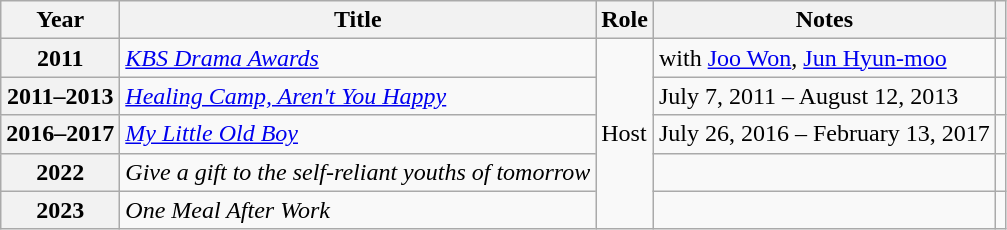<table class="wikitable plainrowheaders sortable">
<tr>
<th scope="col">Year</th>
<th scope="col">Title</th>
<th scope="col">Role</th>
<th scope="col">Notes</th>
<th scope="col" class="unsortable"></th>
</tr>
<tr>
<th scope="row">2011</th>
<td><em><a href='#'>KBS Drama Awards</a></em></td>
<td rowspan="5">Host</td>
<td>with <a href='#'>Joo Won</a>, <a href='#'>Jun Hyun-moo</a></td>
<td style="text-align:center"></td>
</tr>
<tr>
<th scope="row">2011–2013</th>
<td><em><a href='#'>Healing Camp, Aren't You Happy</a></em></td>
<td>July 7, 2011 – August 12, 2013</td>
<td style="text-align:center"></td>
</tr>
<tr>
<th scope="row">2016–2017</th>
<td><em><a href='#'>My Little Old Boy</a></em></td>
<td>July 26, 2016 – February 13, 2017</td>
<td style="text-align:center"></td>
</tr>
<tr>
<th scope="row">2022</th>
<td><em>Give a gift to the self-reliant youths of tomorrow</em></td>
<td></td>
<td style="text-align:center"></td>
</tr>
<tr>
<th scope="row">2023</th>
<td><em>One Meal After Work</em></td>
<td></td>
<td style="text-align:center"></td>
</tr>
</table>
